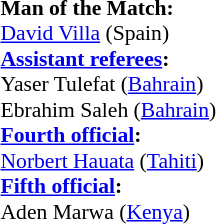<table width=50% style="font-size: 90%">
<tr>
<td><br><strong>Man of the Match:</strong>
<br><a href='#'>David Villa</a> (Spain)<br><strong><a href='#'>Assistant referees</a>:</strong>
<br>Yaser Tulefat (<a href='#'>Bahrain</a>)
<br>Ebrahim Saleh (<a href='#'>Bahrain</a>)
<br><strong><a href='#'>Fourth official</a>:</strong>
<br><a href='#'>Norbert Hauata</a> (<a href='#'>Tahiti</a>)
<br><strong><a href='#'>Fifth official</a>:</strong>
<br>Aden Marwa (<a href='#'>Kenya</a>)</td>
</tr>
</table>
